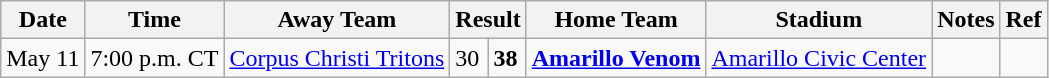<table class="wikitable">
<tr>
<th>Date</th>
<th>Time</th>
<th>Away Team</th>
<th colspan="2">Result</th>
<th>Home Team</th>
<th>Stadium</th>
<th>Notes</th>
<th>Ref</th>
</tr>
<tr>
<td>May 11</td>
<td>7:00 p.m. CT</td>
<td><a href='#'>Corpus Christi Tritons</a></td>
<td>30</td>
<td><strong>38</strong></td>
<td><strong><a href='#'>Amarillo Venom</a></strong></td>
<td><a href='#'>Amarillo Civic Center</a></td>
<td></td>
<td></td>
</tr>
</table>
